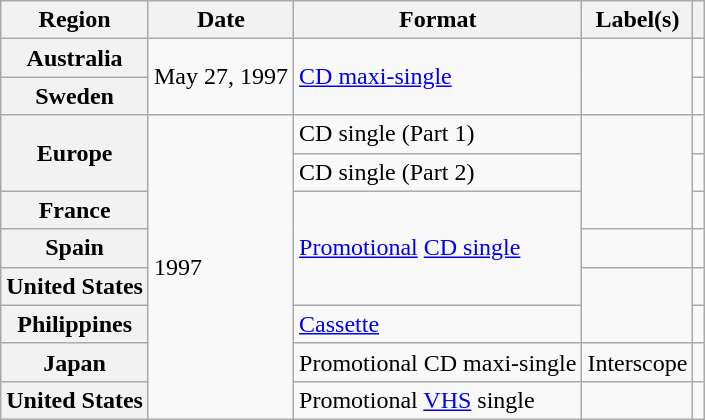<table class="wikitable plainrowheaders">
<tr>
<th scope="col">Region</th>
<th scope="col">Date</th>
<th scope="col">Format</th>
<th scope="col">Label(s)</th>
<th scope="col"></th>
</tr>
<tr>
<th scope="row">Australia</th>
<td rowspan="2">May 27, 1997</td>
<td rowspan="2"><a href='#'>CD maxi-single</a></td>
<td rowspan="2"></td>
<td style="text-align:center;"></td>
</tr>
<tr>
<th scope="row">Sweden</th>
<td style="text-align:center;"></td>
</tr>
<tr>
<th scope="row" rowspan="2">Europe</th>
<td rowspan="8">1997</td>
<td>CD single (Part 1)</td>
<td rowspan="3"></td>
<td style="text-align:center;"></td>
</tr>
<tr>
<td>CD single (Part 2)</td>
<td style="text-align:center;"></td>
</tr>
<tr>
<th scope="row">France</th>
<td rowspan="3"><a href='#'>Promotional</a> <a href='#'>CD single</a></td>
<td style="text-align:center;"></td>
</tr>
<tr>
<th scope="row">Spain</th>
<td></td>
<td style="text-align:center;"></td>
</tr>
<tr>
<th scope="row">United States</th>
<td rowspan="2"></td>
<td style="text-align:center;"></td>
</tr>
<tr>
<th scope="row">Philippines</th>
<td><a href='#'>Cassette</a></td>
<td style="text-align:center;"></td>
</tr>
<tr>
<th scope="row">Japan</th>
<td>Promotional CD maxi-single</td>
<td>Interscope</td>
<td style="text-align:center;"></td>
</tr>
<tr>
<th scope="row">United States</th>
<td>Promotional <a href='#'>VHS</a> single</td>
<td></td>
<td style="text-align:center;"></td>
</tr>
</table>
